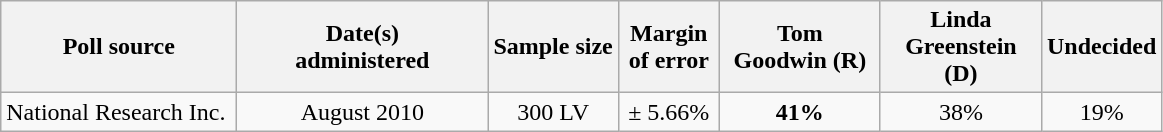<table class="wikitable">
<tr>
<th style="width:150px;">Poll source</th>
<th style="width:160px;">Date(s)<br>administered</th>
<th>Sample size</th>
<th style="width:60px;">Margin of error</th>
<th style="width:100px;">Tom<br>Goodwin (R)</th>
<th style="width:100px;">Linda<br>Greenstein (D)</th>
<th>Undecided</th>
</tr>
<tr>
<td>National Research Inc.</td>
<td align="center">August 2010</td>
<td align="center">300 LV</td>
<td align="center">± 5.66%</td>
<td align="center" ><strong>41%</strong></td>
<td align="center">38%</td>
<td align="center">19%</td>
</tr>
</table>
